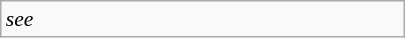<table class="wikitable floatright" style="font-size: 0.9em; width: 270px;">
<tr>
<td><em>see </em></td>
</tr>
</table>
